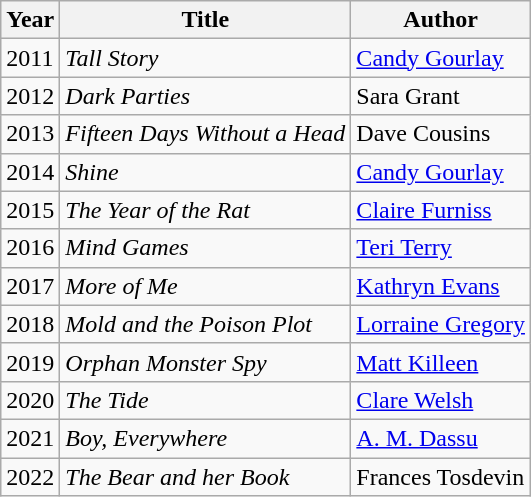<table class="wikitable">
<tr>
<th>Year</th>
<th>Title</th>
<th>Author</th>
</tr>
<tr>
<td>2011</td>
<td><em>Tall Story</em></td>
<td><a href='#'>Candy Gourlay</a></td>
</tr>
<tr>
<td>2012</td>
<td><em>Dark Parties</em></td>
<td>Sara Grant</td>
</tr>
<tr>
<td>2013</td>
<td><em>Fifteen Days Without a Head</em></td>
<td>Dave Cousins</td>
</tr>
<tr>
<td>2014</td>
<td><em>Shine</em></td>
<td><a href='#'>Candy Gourlay</a></td>
</tr>
<tr>
<td>2015</td>
<td><em>The Year of the Rat</em></td>
<td><a href='#'>Claire Furniss</a></td>
</tr>
<tr>
<td>2016</td>
<td><em>Mind Games</em></td>
<td><a href='#'>Teri Terry</a></td>
</tr>
<tr>
<td>2017</td>
<td><em>More of Me</em></td>
<td><a href='#'>Kathryn Evans</a></td>
</tr>
<tr>
<td>2018</td>
<td><em>Mold and the Poison Plot</em></td>
<td><a href='#'>Lorraine Gregory</a></td>
</tr>
<tr>
<td>2019</td>
<td><em>Orphan Monster Spy</em></td>
<td><a href='#'>Matt Killeen</a></td>
</tr>
<tr>
<td>2020</td>
<td><em>The Tide</em></td>
<td><a href='#'>Clare Welsh</a></td>
</tr>
<tr>
<td>2021</td>
<td><em>Boy, Everywhere</em></td>
<td><a href='#'>A. M. Dassu</a></td>
</tr>
<tr>
<td>2022</td>
<td><em>The Bear and her Book</em></td>
<td>Frances Tosdevin</td>
</tr>
</table>
